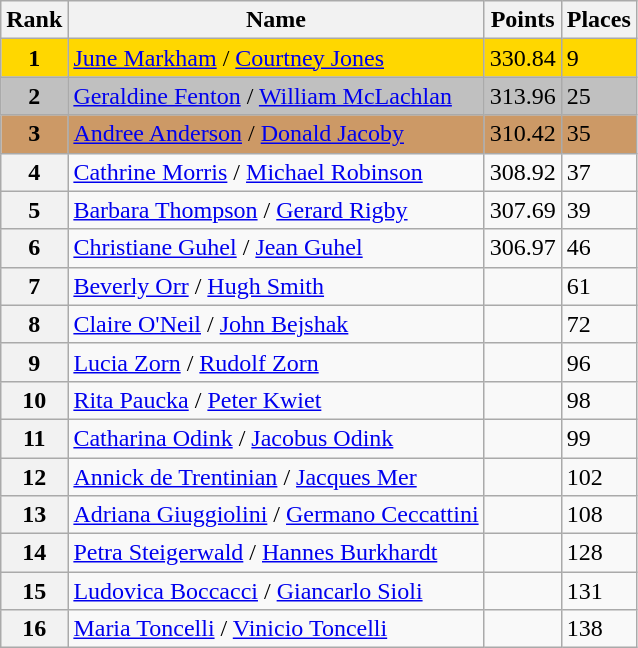<table class="wikitable">
<tr>
<th>Rank</th>
<th>Name</th>
<th>Points</th>
<th>Places</th>
</tr>
<tr bgcolor=gold>
<td align=center><strong>1</strong></td>
<td> <a href='#'>June Markham</a> / <a href='#'>Courtney Jones</a></td>
<td>330.84</td>
<td>9</td>
</tr>
<tr bgcolor=silver>
<td align=center><strong>2</strong></td>
<td> <a href='#'>Geraldine Fenton</a> / <a href='#'>William McLachlan</a></td>
<td>313.96</td>
<td>25</td>
</tr>
<tr bgcolor=cc9966>
<td align=center><strong>3</strong></td>
<td> <a href='#'>Andree Anderson</a> / <a href='#'>Donald Jacoby</a></td>
<td>310.42</td>
<td>35</td>
</tr>
<tr>
<th>4</th>
<td> <a href='#'>Cathrine Morris</a> / <a href='#'>Michael Robinson</a></td>
<td>308.92</td>
<td>37</td>
</tr>
<tr>
<th>5</th>
<td> <a href='#'>Barbara Thompson</a> / <a href='#'>Gerard Rigby</a></td>
<td>307.69</td>
<td>39</td>
</tr>
<tr>
<th>6</th>
<td> <a href='#'>Christiane Guhel</a> / <a href='#'>Jean Guhel</a></td>
<td>306.97</td>
<td>46</td>
</tr>
<tr>
<th>7</th>
<td> <a href='#'>Beverly Orr</a> / <a href='#'>Hugh Smith</a></td>
<td></td>
<td>61</td>
</tr>
<tr>
<th>8</th>
<td> <a href='#'>Claire O'Neil</a> / <a href='#'>John Bejshak</a></td>
<td></td>
<td>72</td>
</tr>
<tr>
<th>9</th>
<td> <a href='#'>Lucia Zorn</a> / <a href='#'>Rudolf Zorn</a></td>
<td></td>
<td>96</td>
</tr>
<tr>
<th>10</th>
<td> <a href='#'>Rita Paucka</a> / <a href='#'>Peter Kwiet</a></td>
<td></td>
<td>98</td>
</tr>
<tr>
<th>11</th>
<td> <a href='#'>Catharina Odink</a> / <a href='#'>Jacobus Odink</a></td>
<td></td>
<td>99</td>
</tr>
<tr>
<th>12</th>
<td> <a href='#'>Annick de Trentinian</a> / <a href='#'>Jacques Mer</a></td>
<td></td>
<td>102</td>
</tr>
<tr>
<th>13</th>
<td> <a href='#'>Adriana Giuggiolini</a> / <a href='#'>Germano Ceccattini</a></td>
<td></td>
<td>108</td>
</tr>
<tr>
<th>14</th>
<td> <a href='#'>Petra Steigerwald</a> / <a href='#'>Hannes Burkhardt</a></td>
<td></td>
<td>128</td>
</tr>
<tr>
<th>15</th>
<td> <a href='#'>Ludovica Boccacci</a> / <a href='#'>Giancarlo Sioli</a></td>
<td></td>
<td>131</td>
</tr>
<tr>
<th>16</th>
<td> <a href='#'>Maria Toncelli</a> / <a href='#'>Vinicio Toncelli</a></td>
<td></td>
<td>138</td>
</tr>
</table>
